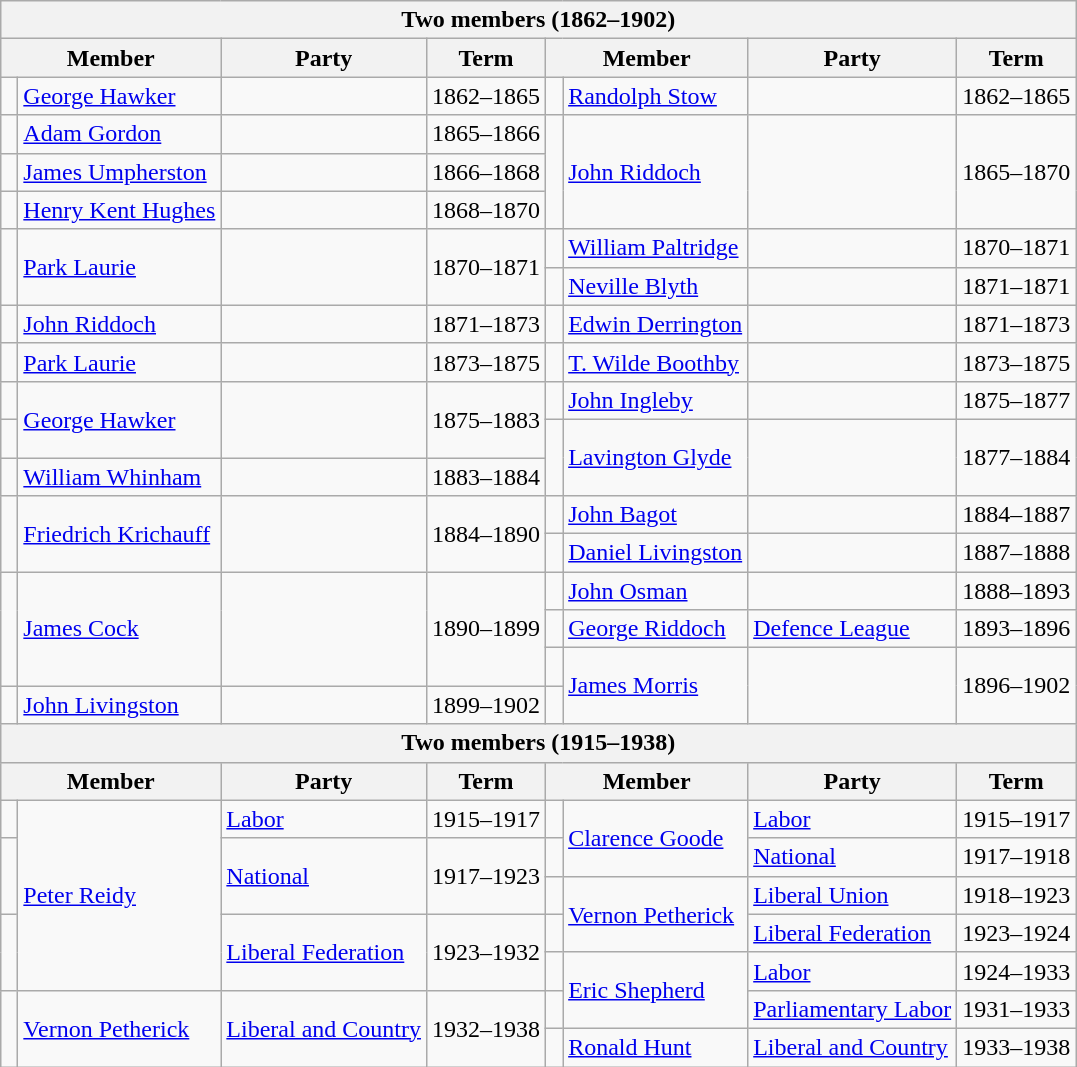<table class="wikitable">
<tr>
<th colspan=8>Two members (1862–1902)</th>
</tr>
<tr>
<th colspan=2>Member</th>
<th>Party</th>
<th>Term</th>
<th colspan=2>Member</th>
<th>Party</th>
<th>Term</th>
</tr>
<tr>
<td> </td>
<td><a href='#'>George Hawker</a></td>
<td></td>
<td>1862–1865</td>
<td> </td>
<td><a href='#'>Randolph Stow</a></td>
<td></td>
<td>1862–1865</td>
</tr>
<tr>
<td> </td>
<td><a href='#'>Adam Gordon</a></td>
<td></td>
<td>1865–1866</td>
<td rowspan=3   > </td>
<td rowspan=3><a href='#'>John Riddoch</a></td>
<td rowspan=3></td>
<td rowspan=3>1865–1870</td>
</tr>
<tr>
<td> </td>
<td><a href='#'>James Umpherston</a></td>
<td></td>
<td>1866–1868</td>
</tr>
<tr>
<td> </td>
<td><a href='#'>Henry Kent Hughes</a></td>
<td></td>
<td>1868–1870</td>
</tr>
<tr>
<td rowspan=2   > </td>
<td rowspan=2><a href='#'>Park Laurie</a></td>
<td rowspan=2></td>
<td rowspan=2>1870–1871</td>
<td> </td>
<td><a href='#'>William Paltridge</a></td>
<td></td>
<td>1870–1871</td>
</tr>
<tr>
<td> </td>
<td><a href='#'>Neville Blyth</a></td>
<td></td>
<td>1871–1871</td>
</tr>
<tr>
<td> </td>
<td><a href='#'>John Riddoch</a></td>
<td></td>
<td>1871–1873</td>
<td> </td>
<td><a href='#'>Edwin Derrington</a></td>
<td></td>
<td>1871–1873</td>
</tr>
<tr>
<td> </td>
<td><a href='#'>Park Laurie</a></td>
<td></td>
<td>1873–1875</td>
<td> </td>
<td><a href='#'>T. Wilde Boothby</a></td>
<td></td>
<td>1873–1875</td>
</tr>
<tr>
<td> </td>
<td rowspan=2><a href='#'>George Hawker</a></td>
<td rowspan=2></td>
<td rowspan=2>1875–1883</td>
<td> </td>
<td><a href='#'>John Ingleby</a></td>
<td></td>
<td>1875–1877</td>
</tr>
<tr>
<td> </td>
<td rowspan=2   > </td>
<td rowspan=2><a href='#'>Lavington Glyde</a></td>
<td rowspan=2></td>
<td rowspan=2>1877–1884</td>
</tr>
<tr>
<td> </td>
<td><a href='#'>William Whinham</a></td>
<td></td>
<td>1883–1884</td>
</tr>
<tr>
<td rowspan=3   > </td>
<td rowspan=3><a href='#'>Friedrich Krichauff</a></td>
<td rowspan=3></td>
<td rowspan=3>1884–1890</td>
<td> </td>
<td><a href='#'>John Bagot</a></td>
<td></td>
<td>1884–1887</td>
</tr>
<tr>
<td> </td>
<td><a href='#'>Daniel Livingston</a></td>
<td></td>
<td>1887–1888</td>
</tr>
<tr>
<td rowspan=2 > </td>
<td rowspan=2><a href='#'>John Osman</a></td>
<td rowspan=2></td>
<td rowspan=2>1888–1893</td>
</tr>
<tr>
<td rowspan=3   > </td>
<td rowspan=3><a href='#'>James Cock</a></td>
<td rowspan=3></td>
<td rowspan=3>1890–1899</td>
</tr>
<tr>
<td> </td>
<td><a href='#'>George Riddoch</a></td>
<td><a href='#'>Defence League</a></td>
<td>1893–1896</td>
</tr>
<tr>
<td> </td>
<td rowspan=2><a href='#'>James Morris</a></td>
<td rowspan=2></td>
<td rowspan=2>1896–1902</td>
</tr>
<tr>
<td> </td>
<td><a href='#'>John Livingston</a></td>
<td></td>
<td>1899–1902</td>
<td> </td>
</tr>
<tr>
<th colspan=8>Two members (1915–1938)</th>
</tr>
<tr>
<th colspan=2>Member</th>
<th>Party</th>
<th>Term</th>
<th colspan=2>Member</th>
<th>Party</th>
<th>Term</th>
</tr>
<tr>
<td> </td>
<td rowspan=6><a href='#'>Peter Reidy</a></td>
<td><a href='#'>Labor</a></td>
<td>1915–1917</td>
<td> </td>
<td rowspan=2><a href='#'>Clarence Goode</a></td>
<td><a href='#'>Labor</a></td>
<td>1915–1917</td>
</tr>
<tr>
<td rowspan=2 > </td>
<td rowspan=2><a href='#'>National</a></td>
<td rowspan=2>1917–1923</td>
<td> </td>
<td><a href='#'>National</a></td>
<td>1917–1918</td>
</tr>
<tr>
<td> </td>
<td rowspan=2><a href='#'>Vernon Petherick</a></td>
<td><a href='#'>Liberal Union</a></td>
<td>1918–1923</td>
</tr>
<tr>
<td rowspan=3 > </td>
<td rowspan=3><a href='#'>Liberal Federation</a></td>
<td rowspan=3>1923–1932</td>
<td> </td>
<td><a href='#'>Liberal Federation</a></td>
<td>1923–1924</td>
</tr>
<tr>
<td> </td>
<td rowspan=3><a href='#'>Eric Shepherd</a></td>
<td><a href='#'>Labor</a></td>
<td>1924–1933</td>
</tr>
<tr>
<td rowspan=2 > </td>
<td rowspan=2><a href='#'>Parliamentary Labor</a></td>
<td rowspan=2>1931–1933</td>
</tr>
<tr>
<td rowspan=2 > </td>
<td rowspan=2><a href='#'>Vernon Petherick</a></td>
<td rowspan=2><a href='#'>Liberal and Country</a></td>
<td rowspan=2>1932–1938</td>
</tr>
<tr>
<td> </td>
<td><a href='#'>Ronald Hunt</a></td>
<td><a href='#'>Liberal and Country</a></td>
<td>1933–1938</td>
</tr>
</table>
